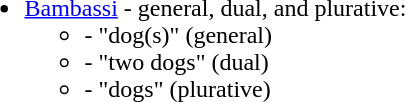<table>
<tr>
<td><br><ul><li><a href='#'>Bambassi</a> - general, dual, and plurative:<ul><li> - "dog(s)" (general)</li><li> - "two dogs" (dual)</li><li> - "dogs" (plurative)</li></ul></li></ul></td>
</tr>
</table>
